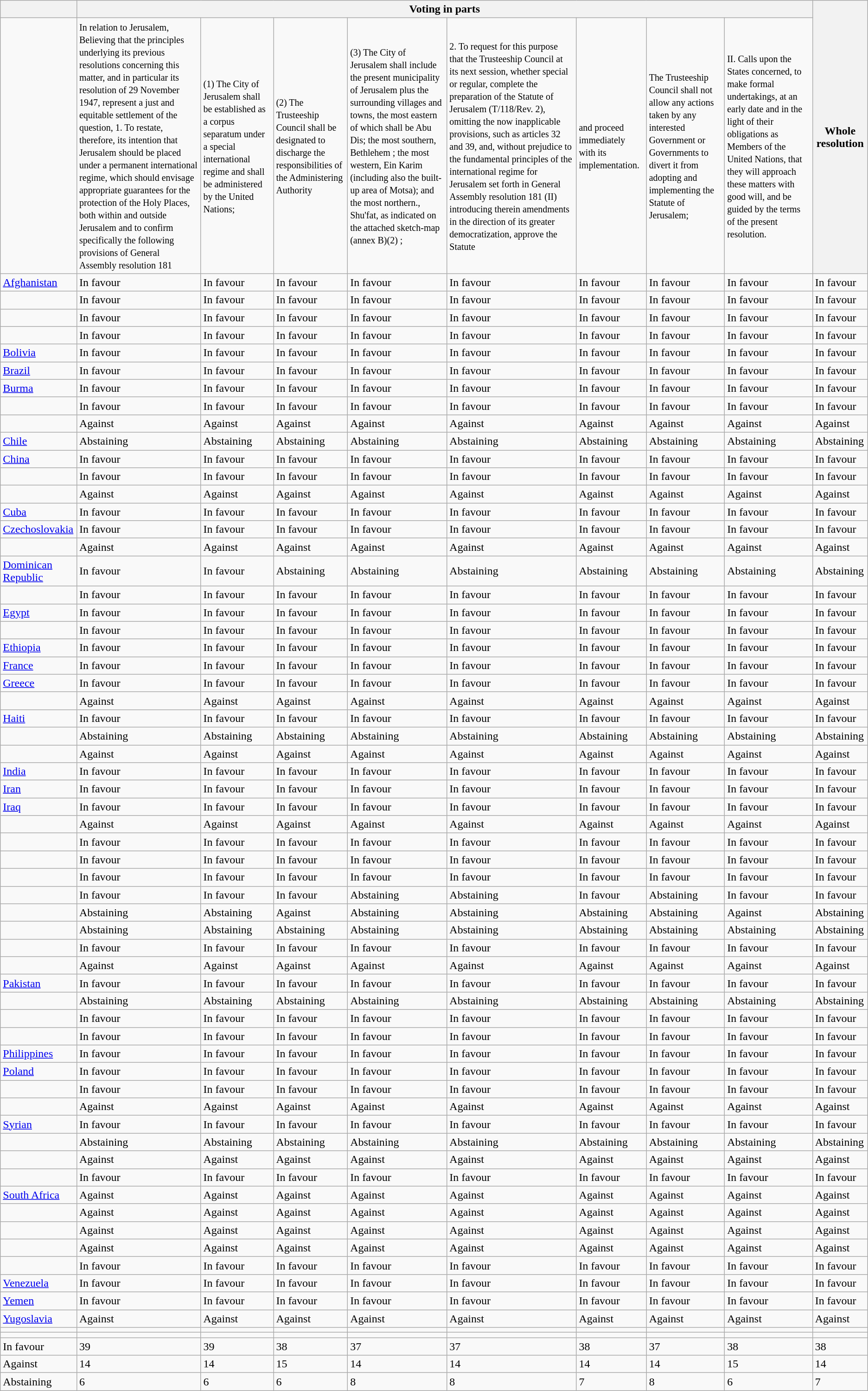<table class="wikitable">
<tr>
<th></th>
<th colspan=8>Voting in parts</th>
<th rowspan = 2>Whole resolution</th>
</tr>
<tr>
<td></td>
<td><small>In relation to Jerusalem,  Believing that the principles underlying its previous resolutions concerning this matter, and in particular its resolution of 29 November 1947, represent a just and equitable settlement of the question,  1. To restate, therefore, its intention that Jerusalem should be placed under a permanent international regime, which should envisage appropriate guarantees for the protection of the Holy Places, both within and outside Jerusalem and to confirm specifically the following provisions of General Assembly resolution 181 </small></td>
<td><small>(1) The City of Jerusalem shall be established as a corpus separatum under a special international regime and shall be administered by the United Nations; </small></td>
<td><small>(2) The Trusteeship Council shall be designated to discharge the responsibilities of the Administering Authority</small></td>
<td><small>(3) The City of Jerusalem shall include the present municipality of Jerusalem plus the surrounding villages and towns, the most eastern of which shall be Abu Dis; the most southern, Bethlehem ; the most western, Ein Karim (including also the built-up area of Motsa); and the most northern., Shu'fat, as indicated on the attached sketch-map (annex B)(2) ;</small></td>
<td><small> 2. To request for this purpose that the Trusteeship Council at its next session, whether special or regular, complete the preparation of the Statute of Jerusalem (T/118/Rev. 2), omitting the now inapplicable provisions, such as articles 32 and 39, and, without prejudice to the fundamental principles of the international regime for Jerusalem set forth in General Assembly resolution 181 (II) introducing therein amendments in the direction of its greater democratization, approve the Statute </small></td>
<td><small> and proceed immediately with its implementation. </small></td>
<td><small> The Trusteeship Council shall not allow any actions taken by any interested Government or Governments to divert it from adopting and implementing the Statute of Jerusalem; </small></td>
<td><small> II. Calls upon the States concerned, to make formal undertakings, at an early date and in the light of their obligations as Members of the United Nations, that they will approach these matters with good will, and be guided by the terms of the present resolution. </small></td>
</tr>
<tr>
<td> <a href='#'>Afghanistan</a></td>
<td>In favour</td>
<td>In favour</td>
<td>In favour</td>
<td>In favour</td>
<td>In favour</td>
<td>In favour</td>
<td>In favour</td>
<td>In favour</td>
<td>In favour</td>
</tr>
<tr>
<td></td>
<td>In favour</td>
<td>In favour</td>
<td>In favour</td>
<td>In favour</td>
<td>In favour</td>
<td>In favour</td>
<td>In favour</td>
<td>In favour</td>
<td>In favour</td>
</tr>
<tr>
<td></td>
<td>In favour</td>
<td>In favour</td>
<td>In favour</td>
<td>In favour</td>
<td>In favour</td>
<td>In favour</td>
<td>In favour</td>
<td>In favour</td>
<td>In favour</td>
</tr>
<tr>
<td></td>
<td>In favour</td>
<td>In favour</td>
<td>In favour</td>
<td>In favour</td>
<td>In favour</td>
<td>In favour</td>
<td>In favour</td>
<td>In favour</td>
<td>In favour</td>
</tr>
<tr>
<td> <a href='#'>Bolivia</a></td>
<td>In favour</td>
<td>In favour</td>
<td>In favour</td>
<td>In favour</td>
<td>In favour</td>
<td>In favour</td>
<td>In favour</td>
<td>In favour</td>
<td>In favour</td>
</tr>
<tr>
<td> <a href='#'>Brazil</a></td>
<td>In favour</td>
<td>In favour</td>
<td>In favour</td>
<td>In favour</td>
<td>In favour</td>
<td>In favour</td>
<td>In favour</td>
<td>In favour</td>
<td>In favour</td>
</tr>
<tr>
<td> <a href='#'>Burma</a></td>
<td>In favour</td>
<td>In favour</td>
<td>In favour</td>
<td>In favour</td>
<td>In favour</td>
<td>In favour</td>
<td>In favour</td>
<td>In favour</td>
<td>In favour</td>
</tr>
<tr>
<td></td>
<td>In favour</td>
<td>In favour</td>
<td>In favour</td>
<td>In favour</td>
<td>In favour</td>
<td>In favour</td>
<td>In favour</td>
<td>In favour</td>
<td>In favour</td>
</tr>
<tr>
<td></td>
<td>Against</td>
<td>Against</td>
<td>Against</td>
<td>Against</td>
<td>Against</td>
<td>Against</td>
<td>Against</td>
<td>Against</td>
<td>Against</td>
</tr>
<tr>
<td> <a href='#'>Chile</a></td>
<td>Abstaining</td>
<td>Abstaining</td>
<td>Abstaining</td>
<td>Abstaining</td>
<td>Abstaining</td>
<td>Abstaining</td>
<td>Abstaining</td>
<td>Abstaining</td>
<td>Abstaining</td>
</tr>
<tr>
<td> <a href='#'>China</a></td>
<td>In favour</td>
<td>In favour</td>
<td>In favour</td>
<td>In favour</td>
<td>In favour</td>
<td>In favour</td>
<td>In favour</td>
<td>In favour</td>
<td>In favour</td>
</tr>
<tr>
<td></td>
<td>In favour</td>
<td>In favour</td>
<td>In favour</td>
<td>In favour</td>
<td>In favour</td>
<td>In favour</td>
<td>In favour</td>
<td>In favour</td>
<td>In favour</td>
</tr>
<tr>
<td></td>
<td>Against</td>
<td>Against</td>
<td>Against</td>
<td>Against</td>
<td>Against</td>
<td>Against</td>
<td>Against</td>
<td>Against</td>
<td>Against</td>
</tr>
<tr>
<td> <a href='#'>Cuba</a></td>
<td>In favour</td>
<td>In favour</td>
<td>In favour</td>
<td>In favour</td>
<td>In favour</td>
<td>In favour</td>
<td>In favour</td>
<td>In favour</td>
<td>In favour</td>
</tr>
<tr>
<td> <a href='#'>Czechoslovakia</a></td>
<td>In favour</td>
<td>In favour</td>
<td>In favour</td>
<td>In favour</td>
<td>In favour</td>
<td>In favour</td>
<td>In favour</td>
<td>In favour</td>
<td>In favour</td>
</tr>
<tr>
<td></td>
<td>Against</td>
<td>Against</td>
<td>Against</td>
<td>Against</td>
<td>Against</td>
<td>Against</td>
<td>Against</td>
<td>Against</td>
<td>Against</td>
</tr>
<tr>
<td> <a href='#'>Dominican Republic</a></td>
<td>In favour</td>
<td>In favour</td>
<td>Abstaining</td>
<td>Abstaining</td>
<td>Abstaining</td>
<td>Abstaining</td>
<td>Abstaining</td>
<td>Abstaining</td>
<td>Abstaining</td>
</tr>
<tr>
<td></td>
<td>In favour</td>
<td>In favour</td>
<td>In favour</td>
<td>In favour</td>
<td>In favour</td>
<td>In favour</td>
<td>In favour</td>
<td>In favour</td>
<td>In favour</td>
</tr>
<tr>
<td> <a href='#'>Egypt</a></td>
<td>In favour</td>
<td>In favour</td>
<td>In favour</td>
<td>In favour</td>
<td>In favour</td>
<td>In favour</td>
<td>In favour</td>
<td>In favour</td>
<td>In favour</td>
</tr>
<tr>
<td></td>
<td>In favour</td>
<td>In favour</td>
<td>In favour</td>
<td>In favour</td>
<td>In favour</td>
<td>In favour</td>
<td>In favour</td>
<td>In favour</td>
<td>In favour</td>
</tr>
<tr>
<td> <a href='#'>Ethiopia</a></td>
<td>In favour</td>
<td>In favour</td>
<td>In favour</td>
<td>In favour</td>
<td>In favour</td>
<td>In favour</td>
<td>In favour</td>
<td>In favour</td>
<td>In favour</td>
</tr>
<tr>
<td> <a href='#'>France</a></td>
<td>In favour</td>
<td>In favour</td>
<td>In favour</td>
<td>In favour</td>
<td>In favour</td>
<td>In favour</td>
<td>In favour</td>
<td>In favour</td>
<td>In favour</td>
</tr>
<tr>
<td> <a href='#'>Greece</a></td>
<td>In favour</td>
<td>In favour</td>
<td>In favour</td>
<td>In favour</td>
<td>In favour</td>
<td>In favour</td>
<td>In favour</td>
<td>In favour</td>
<td>In favour</td>
</tr>
<tr>
<td></td>
<td>Against</td>
<td>Against</td>
<td>Against</td>
<td>Against</td>
<td>Against</td>
<td>Against</td>
<td>Against</td>
<td>Against</td>
<td>Against</td>
</tr>
<tr>
<td> <a href='#'>Haiti</a></td>
<td>In favour</td>
<td>In favour</td>
<td>In favour</td>
<td>In favour</td>
<td>In favour</td>
<td>In favour</td>
<td>In favour</td>
<td>In favour</td>
<td>In favour</td>
</tr>
<tr>
<td></td>
<td>Abstaining</td>
<td>Abstaining</td>
<td>Abstaining</td>
<td>Abstaining</td>
<td>Abstaining</td>
<td>Abstaining</td>
<td>Abstaining</td>
<td>Abstaining</td>
<td>Abstaining</td>
</tr>
<tr>
<td></td>
<td>Against</td>
<td>Against</td>
<td>Against</td>
<td>Against</td>
<td>Against</td>
<td>Against</td>
<td>Against</td>
<td>Against</td>
<td>Against</td>
</tr>
<tr>
<td> <a href='#'>India</a></td>
<td>In favour</td>
<td>In favour</td>
<td>In favour</td>
<td>In favour</td>
<td>In favour</td>
<td>In favour</td>
<td>In favour</td>
<td>In favour</td>
<td>In favour</td>
</tr>
<tr>
<td> <a href='#'>Iran</a></td>
<td>In favour</td>
<td>In favour</td>
<td>In favour</td>
<td>In favour</td>
<td>In favour</td>
<td>In favour</td>
<td>In favour</td>
<td>In favour</td>
<td>In favour</td>
</tr>
<tr>
<td> <a href='#'>Iraq</a></td>
<td>In favour</td>
<td>In favour</td>
<td>In favour</td>
<td>In favour</td>
<td>In favour</td>
<td>In favour</td>
<td>In favour</td>
<td>In favour</td>
<td>In favour</td>
</tr>
<tr>
<td></td>
<td>Against</td>
<td>Against</td>
<td>Against</td>
<td>Against</td>
<td>Against</td>
<td>Against</td>
<td>Against</td>
<td>Against</td>
<td>Against</td>
</tr>
<tr>
<td></td>
<td>In favour</td>
<td>In favour</td>
<td>In favour</td>
<td>In favour</td>
<td>In favour</td>
<td>In favour</td>
<td>In favour</td>
<td>In favour</td>
<td>In favour</td>
</tr>
<tr>
<td></td>
<td>In favour</td>
<td>In favour</td>
<td>In favour</td>
<td>In favour</td>
<td>In favour</td>
<td>In favour</td>
<td>In favour</td>
<td>In favour</td>
<td>In favour</td>
</tr>
<tr>
<td></td>
<td>In favour</td>
<td>In favour</td>
<td>In favour</td>
<td>In favour</td>
<td>In favour</td>
<td>In favour</td>
<td>In favour</td>
<td>In favour</td>
<td>In favour</td>
</tr>
<tr>
<td></td>
<td>In favour</td>
<td>In favour</td>
<td>In favour</td>
<td>Abstaining</td>
<td>Abstaining</td>
<td>In favour</td>
<td>Abstaining</td>
<td>In favour</td>
<td>In favour</td>
</tr>
<tr>
<td></td>
<td>Abstaining</td>
<td>Abstaining</td>
<td>Against</td>
<td>Abstaining</td>
<td>Abstaining</td>
<td>Abstaining</td>
<td>Abstaining</td>
<td>Against</td>
<td>Abstaining</td>
</tr>
<tr>
<td></td>
<td>Abstaining</td>
<td>Abstaining</td>
<td>Abstaining</td>
<td>Abstaining</td>
<td>Abstaining</td>
<td>Abstaining</td>
<td>Abstaining</td>
<td>Abstaining</td>
<td>Abstaining</td>
</tr>
<tr>
<td></td>
<td>In favour</td>
<td>In favour</td>
<td>In favour</td>
<td>In favour</td>
<td>In favour</td>
<td>In favour</td>
<td>In favour</td>
<td>In favour</td>
<td>In favour</td>
</tr>
<tr>
<td></td>
<td>Against</td>
<td>Against</td>
<td>Against</td>
<td>Against</td>
<td>Against</td>
<td>Against</td>
<td>Against</td>
<td>Against</td>
<td>Against</td>
</tr>
<tr>
<td> <a href='#'>Pakistan</a></td>
<td>In favour</td>
<td>In favour</td>
<td>In favour</td>
<td>In favour</td>
<td>In favour</td>
<td>In favour</td>
<td>In favour</td>
<td>In favour</td>
<td>In favour</td>
</tr>
<tr>
<td></td>
<td>Abstaining</td>
<td>Abstaining</td>
<td>Abstaining</td>
<td>Abstaining</td>
<td>Abstaining</td>
<td>Abstaining</td>
<td>Abstaining</td>
<td>Abstaining</td>
<td>Abstaining</td>
</tr>
<tr>
<td></td>
<td>In favour</td>
<td>In favour</td>
<td>In favour</td>
<td>In favour</td>
<td>In favour</td>
<td>In favour</td>
<td>In favour</td>
<td>In favour</td>
<td>In favour</td>
</tr>
<tr>
<td></td>
<td>In favour</td>
<td>In favour</td>
<td>In favour</td>
<td>In favour</td>
<td>In favour</td>
<td>In favour</td>
<td>In favour</td>
<td>In favour</td>
<td>In favour</td>
</tr>
<tr>
<td> <a href='#'>Philippines</a></td>
<td>In favour</td>
<td>In favour</td>
<td>In favour</td>
<td>In favour</td>
<td>In favour</td>
<td>In favour</td>
<td>In favour</td>
<td>In favour</td>
<td>In favour</td>
</tr>
<tr>
<td> <a href='#'>Poland</a></td>
<td>In favour</td>
<td>In favour</td>
<td>In favour</td>
<td>In favour</td>
<td>In favour</td>
<td>In favour</td>
<td>In favour</td>
<td>In favour</td>
<td>In favour</td>
</tr>
<tr>
<td></td>
<td>In favour</td>
<td>In favour</td>
<td>In favour</td>
<td>In favour</td>
<td>In favour</td>
<td>In favour</td>
<td>In favour</td>
<td>In favour</td>
<td>In favour</td>
</tr>
<tr>
<td></td>
<td>Against</td>
<td>Against</td>
<td>Against</td>
<td>Against</td>
<td>Against</td>
<td>Against</td>
<td>Against</td>
<td>Against</td>
<td>Against</td>
</tr>
<tr>
<td> <a href='#'>Syrian</a></td>
<td>In favour</td>
<td>In favour</td>
<td>In favour</td>
<td>In favour</td>
<td>In favour</td>
<td>In favour</td>
<td>In favour</td>
<td>In favour</td>
<td>In favour</td>
</tr>
<tr>
<td></td>
<td>Abstaining</td>
<td>Abstaining</td>
<td>Abstaining</td>
<td>Abstaining</td>
<td>Abstaining</td>
<td>Abstaining</td>
<td>Abstaining</td>
<td>Abstaining</td>
<td>Abstaining</td>
</tr>
<tr>
<td></td>
<td>Against</td>
<td>Against</td>
<td>Against</td>
<td>Against</td>
<td>Against</td>
<td>Against</td>
<td>Against</td>
<td>Against</td>
<td>Against</td>
</tr>
<tr>
<td></td>
<td>In favour</td>
<td>In favour</td>
<td>In favour</td>
<td>In favour</td>
<td>In favour</td>
<td>In favour</td>
<td>In favour</td>
<td>In favour</td>
<td>In favour</td>
</tr>
<tr>
<td> <a href='#'>South Africa</a></td>
<td>Against</td>
<td>Against</td>
<td>Against</td>
<td>Against</td>
<td>Against</td>
<td>Against</td>
<td>Against</td>
<td>Against</td>
<td>Against</td>
</tr>
<tr>
<td></td>
<td>Against</td>
<td>Against</td>
<td>Against</td>
<td>Against</td>
<td>Against</td>
<td>Against</td>
<td>Against</td>
<td>Against</td>
<td>Against</td>
</tr>
<tr>
<td></td>
<td>Against</td>
<td>Against</td>
<td>Against</td>
<td>Against</td>
<td>Against</td>
<td>Against</td>
<td>Against</td>
<td>Against</td>
<td>Against</td>
</tr>
<tr>
<td></td>
<td>Against</td>
<td>Against</td>
<td>Against</td>
<td>Against</td>
<td>Against</td>
<td>Against</td>
<td>Against</td>
<td>Against</td>
<td>Against</td>
</tr>
<tr>
<td></td>
<td>In favour</td>
<td>In favour</td>
<td>In favour</td>
<td>In favour</td>
<td>In favour</td>
<td>In favour</td>
<td>In favour</td>
<td>In favour</td>
<td>In favour</td>
</tr>
<tr>
<td> <a href='#'>Venezuela</a></td>
<td>In favour</td>
<td>In favour</td>
<td>In favour</td>
<td>In favour</td>
<td>In favour</td>
<td>In favour</td>
<td>In favour</td>
<td>In favour</td>
<td>In favour</td>
</tr>
<tr>
<td> <a href='#'>Yemen</a></td>
<td>In favour</td>
<td>In favour</td>
<td>In favour</td>
<td>In favour</td>
<td>In favour</td>
<td>In favour</td>
<td>In favour</td>
<td>In favour</td>
<td>In favour</td>
</tr>
<tr>
<td> <a href='#'>Yugoslavia</a></td>
<td>Against</td>
<td>Against</td>
<td>Against</td>
<td>Against</td>
<td>Against</td>
<td>Against</td>
<td>Against</td>
<td>Against</td>
<td>Against</td>
</tr>
<tr>
<td></td>
<td></td>
<td></td>
<td></td>
<td></td>
<td></td>
<td></td>
<td></td>
<td></td>
<td></td>
</tr>
<tr>
<td></td>
<td></td>
<td></td>
<td></td>
<td></td>
<td></td>
<td></td>
<td></td>
<td></td>
<td></td>
</tr>
<tr>
<td>In favour</td>
<td>39</td>
<td>39</td>
<td>38</td>
<td>37</td>
<td>37</td>
<td>38</td>
<td>37</td>
<td>38</td>
<td>38</td>
</tr>
<tr>
<td>Against</td>
<td>14</td>
<td>14</td>
<td>15</td>
<td>14</td>
<td>14</td>
<td>14</td>
<td>14</td>
<td>15</td>
<td>14</td>
</tr>
<tr>
<td>Abstaining</td>
<td>6</td>
<td>6</td>
<td>6</td>
<td>8</td>
<td>8</td>
<td>7</td>
<td>8</td>
<td>6</td>
<td>7</td>
</tr>
</table>
